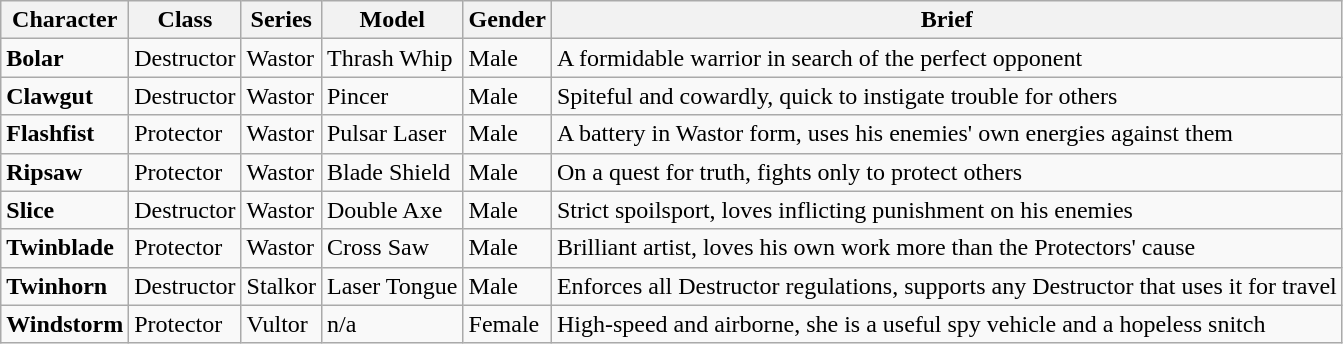<table class="wikitable">
<tr>
<th>Character</th>
<th>Class</th>
<th>Series</th>
<th>Model</th>
<th>Gender</th>
<th>Brief</th>
</tr>
<tr>
<td><strong>Bolar</strong></td>
<td>Destructor</td>
<td>Wastor</td>
<td>Thrash Whip</td>
<td>Male</td>
<td>A formidable warrior in search of the perfect opponent</td>
</tr>
<tr>
<td><strong>Clawgut</strong></td>
<td>Destructor</td>
<td>Wastor</td>
<td>Pincer</td>
<td>Male</td>
<td>Spiteful and cowardly, quick to instigate trouble for others</td>
</tr>
<tr>
<td><strong>Flashfist</strong></td>
<td>Protector</td>
<td>Wastor</td>
<td>Pulsar Laser</td>
<td>Male</td>
<td>A battery in Wastor form, uses his enemies' own energies against them</td>
</tr>
<tr>
<td><strong>Ripsaw</strong></td>
<td>Protector</td>
<td>Wastor</td>
<td>Blade Shield</td>
<td>Male</td>
<td>On a quest for truth, fights only to protect others</td>
</tr>
<tr>
<td><strong>Slice</strong></td>
<td>Destructor</td>
<td>Wastor</td>
<td>Double Axe</td>
<td>Male</td>
<td>Strict spoilsport, loves inflicting punishment on his enemies</td>
</tr>
<tr>
<td><strong>Twinblade</strong></td>
<td>Protector</td>
<td>Wastor</td>
<td>Cross Saw</td>
<td>Male</td>
<td>Brilliant artist, loves his own work more than the Protectors' cause</td>
</tr>
<tr>
<td><strong>Twinhorn</strong></td>
<td>Destructor</td>
<td>Stalkor</td>
<td>Laser Tongue</td>
<td>Male</td>
<td>Enforces all Destructor regulations, supports any Destructor that uses it for travel</td>
</tr>
<tr>
<td><strong>Windstorm</strong></td>
<td>Protector</td>
<td>Vultor</td>
<td>n/a</td>
<td>Female</td>
<td>High-speed and airborne, she is a useful spy vehicle and a hopeless snitch</td>
</tr>
</table>
